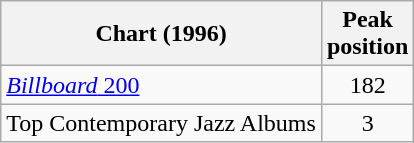<table class="wikitable">
<tr>
<th>Chart (1996)</th>
<th>Peak<br>position</th>
</tr>
<tr>
<td><a href='#'><em>Billboard</em> 200</a></td>
<td style="text-align:center">182</td>
</tr>
<tr>
<td>Top Contemporary Jazz Albums</td>
<td style="text-align:center">3</td>
</tr>
</table>
